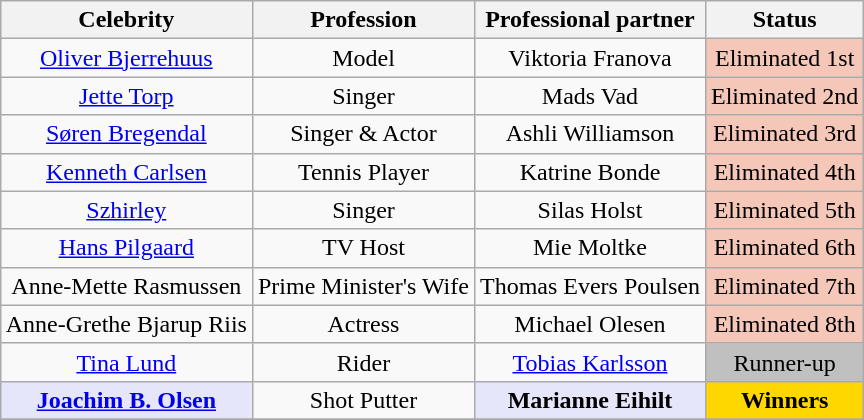<table class= "wikitable sortable" style="text-align: center; margin:auto; align: center">
<tr>
<th>Celebrity</th>
<th>Profession</th>
<th>Professional partner</th>
<th>Status</th>
</tr>
<tr>
<td><a href='#'>Oliver Bjerrehuus</a></td>
<td>Model</td>
<td>Viktoria Franova</td>
<td style="background:#f4c7b8;">Eliminated 1st</td>
</tr>
<tr>
<td><a href='#'>Jette Torp</a></td>
<td>Singer</td>
<td>Mads Vad</td>
<td style="background:#f4c7b8;">Eliminated 2nd</td>
</tr>
<tr>
<td><a href='#'>Søren Bregendal</a></td>
<td>Singer & Actor</td>
<td>Ashli Williamson</td>
<td style="background:#f4c7b8;">Eliminated 3rd</td>
</tr>
<tr>
<td><a href='#'>Kenneth Carlsen</a></td>
<td>Tennis Player</td>
<td>Katrine Bonde</td>
<td style="background:#f4c7b8;">Eliminated 4th</td>
</tr>
<tr>
<td><a href='#'>Szhirley</a></td>
<td>Singer</td>
<td>Silas Holst</td>
<td style="background:#f4c7b8;">Eliminated 5th</td>
</tr>
<tr>
<td><a href='#'>Hans Pilgaard</a></td>
<td>TV Host</td>
<td>Mie Moltke</td>
<td style="background:#f4c7b8;">Eliminated 6th</td>
</tr>
<tr>
<td>Anne-Mette Rasmussen</td>
<td>Prime Minister's Wife</td>
<td>Thomas Evers Poulsen</td>
<td style="background:#f4c7b8;">Eliminated 7th</td>
</tr>
<tr>
<td>Anne-Grethe Bjarup Riis</td>
<td>Actress</td>
<td>Michael Olesen</td>
<td style="background:#f4c7b8;">Eliminated 8th</td>
</tr>
<tr>
<td><a href='#'>Tina Lund</a></td>
<td>Rider</td>
<td><a href='#'>Tobias Karlsson</a></td>
<td style="background:silver;">Runner-up</td>
</tr>
<tr>
<td style="background:lavender;"><strong><a href='#'>Joachim B. Olsen</a></strong></td>
<td>Shot Putter</td>
<td style="background:lavender;"><strong>Marianne Eihilt</strong></td>
<td style="background:gold;"><strong>Winners</strong></td>
</tr>
<tr>
</tr>
</table>
